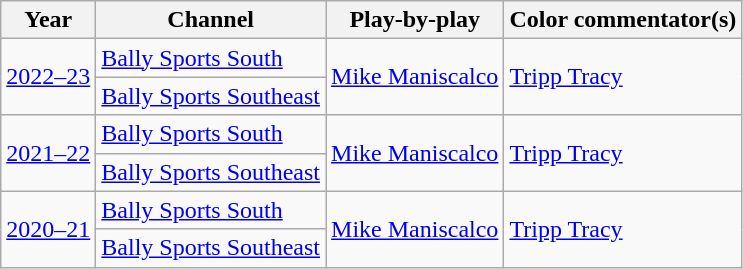<table class="wikitable">
<tr>
<th>Year</th>
<th>Channel</th>
<th>Play-by-play</th>
<th>Color commentator(s)</th>
</tr>
<tr>
<td rowspan="2"><a href='#'>2022–23</a></td>
<td><a href='#'>Bally Sports South</a></td>
<td rowspan="2"><a href='#'>Mike Maniscalco</a></td>
<td rowspan="2"><a href='#'>Tripp Tracy</a></td>
</tr>
<tr>
<td><a href='#'>Bally Sports Southeast</a></td>
</tr>
<tr>
<td rowspan="2"><a href='#'>2021–22</a></td>
<td><a href='#'>Bally Sports South</a></td>
<td rowspan="2"><a href='#'>Mike Maniscalco</a></td>
<td rowspan="2"><a href='#'>Tripp Tracy</a></td>
</tr>
<tr>
<td><a href='#'>Bally Sports Southeast</a></td>
</tr>
<tr>
<td rowspan="2"><a href='#'>2020–21</a></td>
<td><a href='#'>Bally Sports South</a></td>
<td rowspan="2"><a href='#'>Mike Maniscalco</a></td>
<td rowspan="2"><a href='#'>Tripp Tracy</a></td>
</tr>
<tr>
<td><a href='#'>Bally Sports Southeast</a></td>
</tr>
</table>
